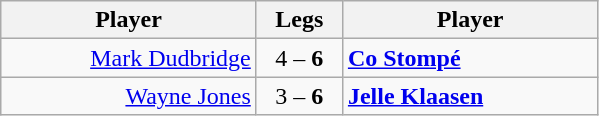<table class=wikitable style="text-align:center">
<tr>
<th width=163>Player</th>
<th width=50>Legs</th>
<th width=163>Player</th>
</tr>
<tr align=left>
<td align=right><a href='#'>Mark Dudbridge</a> </td>
<td align=center>4 – <strong>6</strong></td>
<td> <strong><a href='#'>Co Stompé</a></strong></td>
</tr>
<tr align=left>
<td align=right><a href='#'>Wayne Jones</a> </td>
<td align=center>3 – <strong>6</strong></td>
<td> <strong><a href='#'>Jelle Klaasen</a></strong></td>
</tr>
</table>
